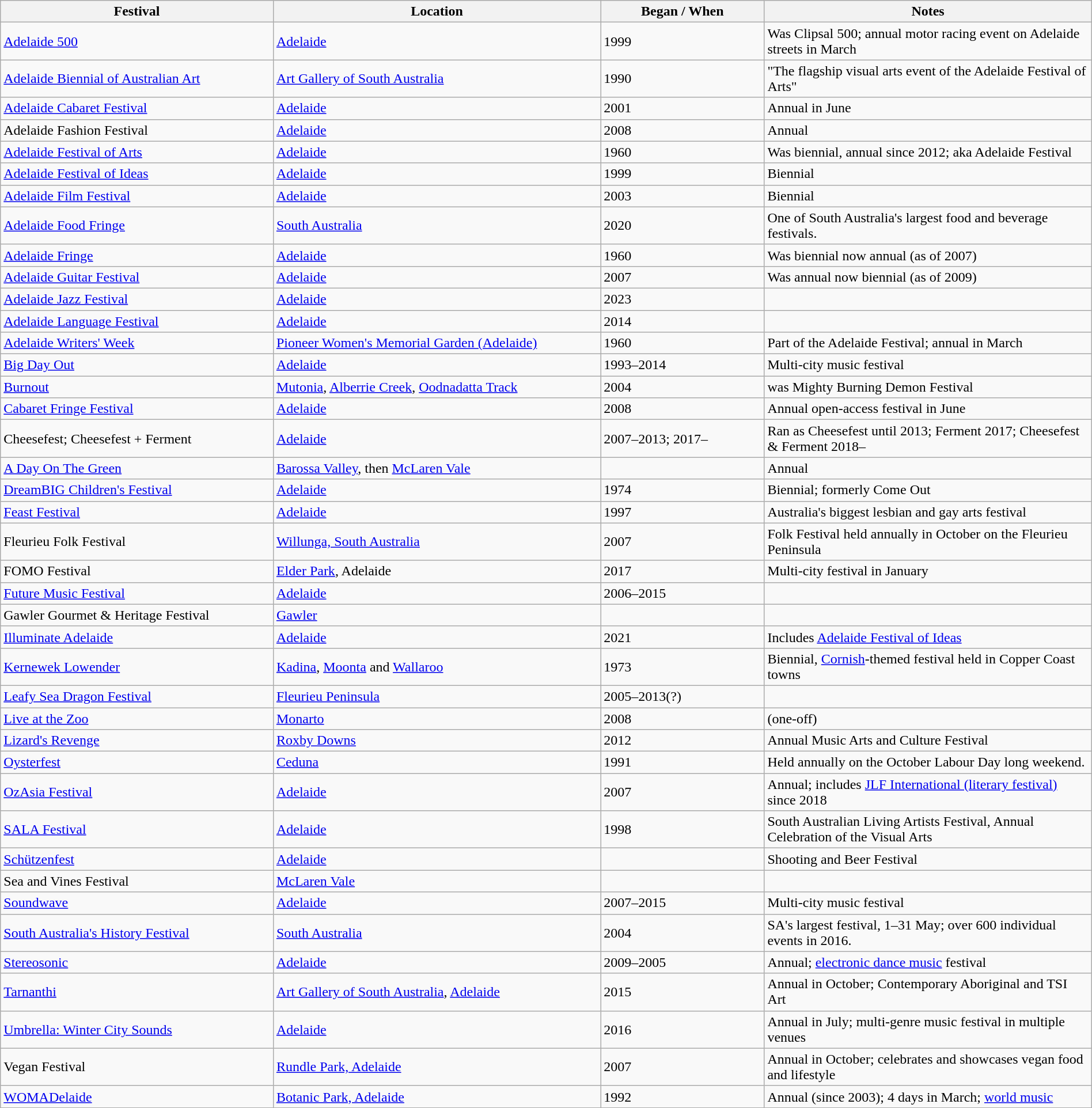<table class="wikitable sortable" style="width:100%;">
<tr>
<th style="width:25%;">Festival</th>
<th style="width:30%;">Location</th>
<th style="width:15%;">Began / When</th>
<th style="width:30%;">Notes</th>
</tr>
<tr style="text-align:left;">
<td><a href='#'>Adelaide 500</a></td>
<td><a href='#'>Adelaide</a></td>
<td>1999</td>
<td>Was Clipsal 500; annual motor racing event on Adelaide streets in March</td>
</tr>
<tr style="text-align:left;">
<td><a href='#'>Adelaide Biennial of Australian Art</a></td>
<td><a href='#'>Art Gallery of South Australia</a></td>
<td>1990</td>
<td>"The flagship visual arts event of the Adelaide Festival of Arts"</td>
</tr>
<tr style="text-align:left;">
<td><a href='#'>Adelaide Cabaret Festival</a></td>
<td><a href='#'>Adelaide</a></td>
<td>2001</td>
<td>Annual in June</td>
</tr>
<tr style="text-align:left;">
<td>Adelaide Fashion Festival</td>
<td><a href='#'>Adelaide</a></td>
<td>2008</td>
<td>Annual</td>
</tr>
<tr style="text-align:left;">
<td><a href='#'>Adelaide Festival of Arts</a></td>
<td><a href='#'>Adelaide</a></td>
<td>1960</td>
<td>Was biennial, annual since 2012; aka Adelaide Festival</td>
</tr>
<tr style="text-align:left;">
<td><a href='#'>Adelaide Festival of Ideas</a></td>
<td><a href='#'>Adelaide</a></td>
<td>1999</td>
<td>Biennial</td>
</tr>
<tr style="text-align:left;">
<td><a href='#'>Adelaide Film Festival</a></td>
<td><a href='#'>Adelaide</a></td>
<td>2003</td>
<td>Biennial</td>
</tr>
<tr style="text-align:left;">
<td><a href='#'>Adelaide Food Fringe</a></td>
<td><a href='#'>South Australia</a></td>
<td>2020</td>
<td>One of South Australia's largest food and beverage festivals.</td>
</tr>
<tr style="text-align:left;">
<td><a href='#'>Adelaide Fringe</a></td>
<td><a href='#'>Adelaide</a></td>
<td>1960</td>
<td>Was biennial now annual (as of 2007)</td>
</tr>
<tr style="text-align:left;">
<td><a href='#'>Adelaide Guitar Festival</a></td>
<td><a href='#'>Adelaide</a></td>
<td>2007</td>
<td>Was annual now biennial (as of 2009)</td>
</tr>
<tr>
<td><a href='#'>Adelaide Jazz Festival</a></td>
<td><a href='#'>Adelaide</a></td>
<td>2023</td>
<td></td>
</tr>
<tr style="text-align:left;">
<td><a href='#'>Adelaide Language Festival</a></td>
<td><a href='#'>Adelaide</a></td>
<td>2014</td>
<td></td>
</tr>
<tr style="text-align:left;">
<td><a href='#'>Adelaide Writers' Week</a></td>
<td><a href='#'>Pioneer Women's Memorial Garden (Adelaide)</a></td>
<td>1960</td>
<td>Part of the Adelaide Festival; annual in March</td>
</tr>
<tr style="text-align:left;">
<td><a href='#'>Big Day Out</a></td>
<td><a href='#'>Adelaide</a></td>
<td>1993–2014</td>
<td>Multi-city music festival</td>
</tr>
<tr style="text-align:left;">
<td><a href='#'>Burnout</a></td>
<td><a href='#'>Mutonia</a>, <a href='#'>Alberrie Creek</a>, <a href='#'>Oodnadatta Track</a></td>
<td>2004</td>
<td>was Mighty Burning Demon Festival</td>
</tr>
<tr style="text-align:left;">
<td><a href='#'>Cabaret Fringe Festival</a></td>
<td><a href='#'>Adelaide</a></td>
<td>2008</td>
<td>Annual open-access festival in June</td>
</tr>
<tr style="text-align:left;">
<td>Cheesefest; Cheesefest + Ferment</td>
<td><a href='#'>Adelaide</a></td>
<td>2007–2013; 2017–</td>
<td>Ran as Cheesefest until 2013; Ferment 2017; Cheesefest & Ferment 2018–</td>
</tr>
<tr style="text-align:left;">
<td><a href='#'>A Day On The Green</a></td>
<td><a href='#'>Barossa Valley</a>, then <a href='#'>McLaren Vale</a></td>
<td></td>
<td>Annual</td>
</tr>
<tr style="text-align:left;">
<td><a href='#'>DreamBIG Children's Festival</a></td>
<td><a href='#'>Adelaide</a></td>
<td>1974</td>
<td>Biennial; formerly Come Out</td>
</tr>
<tr style="text-align:left;"|>
<td><a href='#'>Feast Festival</a></td>
<td><a href='#'>Adelaide</a></td>
<td>1997</td>
<td>Australia's biggest lesbian and gay arts festival</td>
</tr>
<tr style="text-align:left;">
<td>Fleurieu Folk Festival</td>
<td><a href='#'>Willunga, South Australia</a></td>
<td>2007</td>
<td>Folk Festival held annually in October on the Fleurieu Peninsula</td>
</tr>
<tr>
<td>FOMO Festival</td>
<td><a href='#'>Elder Park</a>, Adelaide</td>
<td>2017</td>
<td>Multi-city festival in January</td>
</tr>
<tr style="text-align:left;">
<td><a href='#'>Future Music Festival</a></td>
<td><a href='#'>Adelaide</a></td>
<td>2006–2015</td>
<td></td>
</tr>
<tr style="text-align:left;">
<td>Gawler Gourmet & Heritage Festival</td>
<td><a href='#'>Gawler</a></td>
<td></td>
<td></td>
</tr>
<tr style="text-align:left;">
<td><a href='#'>Illuminate Adelaide</a></td>
<td><a href='#'>Adelaide</a></td>
<td>2021</td>
<td>Includes <a href='#'>Adelaide Festival of Ideas</a></td>
</tr>
<tr style="text-align:left;">
<td><a href='#'>Kernewek Lowender</a></td>
<td><a href='#'>Kadina</a>, <a href='#'>Moonta</a> and <a href='#'>Wallaroo</a></td>
<td>1973</td>
<td>Biennial, <a href='#'>Cornish</a>-themed festival held in Copper Coast towns</td>
</tr>
<tr style="text-align:left;">
<td><a href='#'>Leafy Sea Dragon Festival</a></td>
<td><a href='#'>Fleurieu Peninsula</a></td>
<td>2005–2013(?)</td>
<td></td>
</tr>
<tr style="text-align:left;">
<td><a href='#'>Live at the Zoo</a></td>
<td><a href='#'>Monarto</a></td>
<td>2008</td>
<td>(one-off)</td>
</tr>
<tr style="text-align:left;">
<td><a href='#'>Lizard's Revenge</a></td>
<td><a href='#'>Roxby Downs</a></td>
<td>2012</td>
<td>Annual Music Arts and Culture Festival</td>
</tr>
<tr style="text-align:left;">
<td><a href='#'>Oysterfest</a></td>
<td><a href='#'>Ceduna</a></td>
<td>1991</td>
<td>Held annually on the October Labour Day long weekend.</td>
</tr>
<tr style="text-align:left;">
<td><a href='#'>OzAsia Festival</a></td>
<td><a href='#'>Adelaide</a></td>
<td>2007</td>
<td>Annual; includes <a href='#'>JLF International (literary festival)</a> since 2018</td>
</tr>
<tr style="text-align:left;">
<td><a href='#'>SALA Festival</a></td>
<td><a href='#'>Adelaide</a></td>
<td>1998</td>
<td>South Australian Living Artists Festival, Annual Celebration of the Visual Arts</td>
</tr>
<tr style="text-align:left;">
<td><a href='#'>Schützenfest</a></td>
<td><a href='#'>Adelaide</a></td>
<td></td>
<td>Shooting and Beer Festival</td>
</tr>
<tr style="text-align:left;">
<td>Sea and Vines Festival</td>
<td><a href='#'>McLaren Vale</a></td>
<td></td>
<td></td>
</tr>
<tr style="text-align:left;">
<td><a href='#'>Soundwave</a></td>
<td><a href='#'>Adelaide</a></td>
<td>2007–2015</td>
<td>Multi-city music festival</td>
</tr>
<tr style="text-align:left;">
<td><a href='#'>South Australia's History Festival</a></td>
<td><a href='#'>South Australia</a></td>
<td>2004</td>
<td>SA's largest festival, 1–31 May; over 600 individual events in 2016.</td>
</tr>
<tr style="text-align:left;">
<td><a href='#'>Stereosonic</a></td>
<td><a href='#'>Adelaide</a></td>
<td>2009–2005</td>
<td>Annual; <a href='#'>electronic dance music</a> festival</td>
</tr>
<tr style="text-align:left;">
<td><a href='#'>Tarnanthi</a></td>
<td><a href='#'>Art Gallery of South Australia</a>, <a href='#'>Adelaide</a></td>
<td>2015</td>
<td>Annual in October; Contemporary Aboriginal and TSI Art</td>
</tr>
<tr style="text-align:left;">
<td><a href='#'>Umbrella: Winter City Sounds</a></td>
<td><a href='#'>Adelaide</a></td>
<td>2016</td>
<td>Annual in July; multi-genre music festival in multiple venues</td>
</tr>
<tr style="text-align:left;">
<td>Vegan Festival</td>
<td><a href='#'>Rundle Park, Adelaide</a></td>
<td>2007</td>
<td>Annual in October; celebrates and showcases vegan food and lifestyle</td>
</tr>
<tr style="text-align:left;">
<td><a href='#'>WOMADelaide</a></td>
<td><a href='#'>Botanic Park, Adelaide</a></td>
<td>1992</td>
<td>Annual (since 2003); 4 days in March; <a href='#'>world music</a></td>
</tr>
</table>
